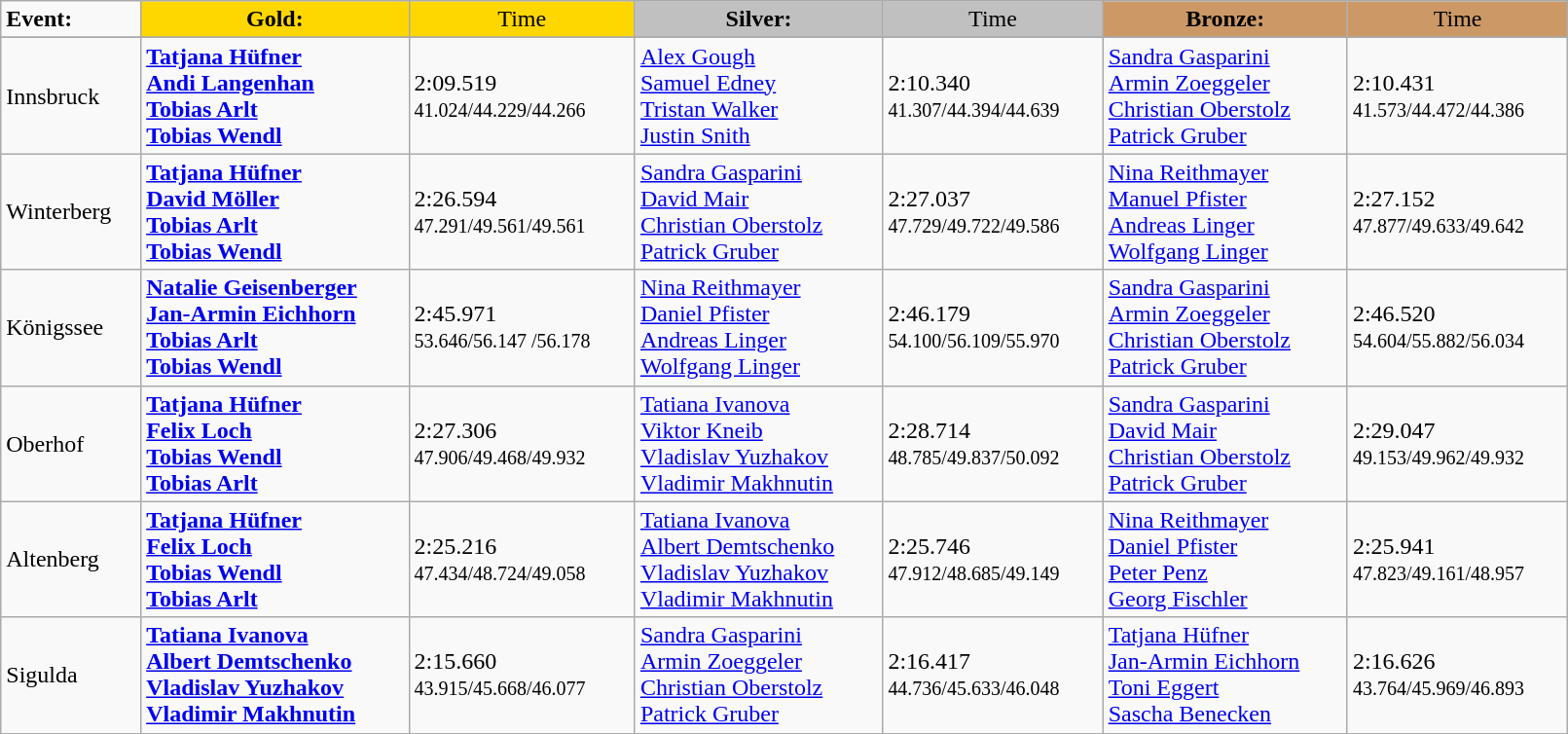<table class="wikitable" width=85%>
<tr>
<td><strong>Event:</strong></td>
<td style="text-align:center;background-color:gold;"><strong>Gold:</strong></td>
<td style="text-align:center;background-color:gold;">Time</td>
<td style="text-align:center;background-color:silver;"><strong>Silver:</strong></td>
<td style="text-align:center;background-color:silver;">Time</td>
<td style="text-align:center;background-color:#CC9966;"><strong>Bronze:</strong></td>
<td style="text-align:center;background-color:#CC9966;">Time</td>
</tr>
<tr bgcolor="#cccccc">
</tr>
<tr>
<td>Innsbruck</td>
<td><strong><a href='#'>Tatjana Hüfner</a><br><a href='#'>Andi Langenhan</a><br><a href='#'>Tobias Arlt</a><br><a href='#'>Tobias Wendl</a></strong><br><small></small></td>
<td>2:09.519 <br><small>41.024/44.229/44.266</small></td>
<td><a href='#'>Alex Gough</a><br><a href='#'>Samuel Edney</a><br><a href='#'>Tristan Walker</a><br><a href='#'>Justin Snith</a><br><small></small></td>
<td>2:10.340<br><small>41.307/44.394/44.639</small></td>
<td><a href='#'>Sandra Gasparini</a><br><a href='#'>Armin Zoeggeler</a><br><a href='#'>Christian Oberstolz</a><br><a href='#'>Patrick Gruber</a><br><small></small></td>
<td>2:10.431<br><small>41.573/44.472/44.386</small></td>
</tr>
<tr>
<td>Winterberg</td>
<td><strong><a href='#'>Tatjana Hüfner</a><br><a href='#'>David Möller</a><br><a href='#'>Tobias Arlt</a><br><a href='#'>Tobias Wendl</a></strong><br><small></small></td>
<td>2:26.594 <br><small>47.291/49.561/49.561</small></td>
<td><a href='#'>Sandra Gasparini</a><br><a href='#'>David Mair</a><br><a href='#'>Christian Oberstolz</a><br><a href='#'>Patrick Gruber</a><br><small></small></td>
<td>2:27.037<br><small>47.729/49.722/49.586</small></td>
<td><a href='#'>Nina Reithmayer</a><br><a href='#'>Manuel Pfister</a><br><a href='#'>Andreas Linger</a><br><a href='#'>Wolfgang Linger</a><br><small></small></td>
<td>2:27.152<br><small>47.877/49.633/49.642</small></td>
</tr>
<tr>
<td>Königssee</td>
<td><strong><a href='#'>Natalie Geisenberger</a><br><a href='#'>Jan-Armin Eichhorn</a><br><a href='#'>Tobias Arlt</a><br><a href='#'>Tobias Wendl</a></strong><br><small></small></td>
<td>2:45.971<br><small>53.646/56.147 /56.178</small></td>
<td><a href='#'>Nina Reithmayer</a><br><a href='#'>Daniel Pfister</a><br><a href='#'>Andreas Linger</a><br><a href='#'>Wolfgang Linger</a><br><small></small></td>
<td>2:46.179<br><small>54.100/56.109/55.970</small></td>
<td><a href='#'>Sandra Gasparini</a><br><a href='#'>Armin Zoeggeler</a><br><a href='#'>Christian Oberstolz</a><br><a href='#'>Patrick Gruber</a><br><small></small></td>
<td>2:46.520<br><small>54.604/55.882/56.034</small></td>
</tr>
<tr>
<td>Oberhof</td>
<td><strong><a href='#'>Tatjana Hüfner</a><br><a href='#'>Felix Loch</a><br><a href='#'>Tobias Wendl</a><br><a href='#'>Tobias Arlt</a></strong><br><small></small></td>
<td>2:27.306<br><small>47.906/49.468/49.932</small></td>
<td><a href='#'>Tatiana Ivanova</a><br><a href='#'>Viktor Kneib</a><br><a href='#'>Vladislav Yuzhakov</a><br><a href='#'>Vladimir Makhnutin</a><br><small></small></td>
<td>2:28.714<br><small>48.785/49.837/50.092</small></td>
<td><a href='#'>Sandra Gasparini</a><br><a href='#'>David Mair</a><br><a href='#'>Christian Oberstolz</a><br><a href='#'>Patrick Gruber</a><br><small></small></td>
<td>2:29.047<br><small>49.153/49.962/49.932</small></td>
</tr>
<tr>
<td>Altenberg</td>
<td><strong><a href='#'>Tatjana Hüfner</a><br><a href='#'>Felix Loch</a><br><a href='#'>Tobias Wendl</a><br><a href='#'>Tobias Arlt</a></strong><br><small></small></td>
<td>2:25.216<br><small>47.434/48.724/49.058</small></td>
<td><a href='#'>Tatiana Ivanova</a><br><a href='#'>Albert Demtschenko</a><br><a href='#'>Vladislav Yuzhakov</a><br><a href='#'>Vladimir Makhnutin</a><br><small></small></td>
<td>2:25.746<br><small>47.912/48.685/49.149</small></td>
<td><a href='#'>Nina Reithmayer</a><br><a href='#'>Daniel Pfister</a><br><a href='#'>Peter Penz</a><br><a href='#'>Georg Fischler</a><br><small></small></td>
<td>2:25.941 <br><small>47.823/49.161/48.957</small></td>
</tr>
<tr>
<td>Sigulda</td>
<td><strong><a href='#'>Tatiana Ivanova</a><br><a href='#'>Albert Demtschenko</a><br><a href='#'>Vladislav Yuzhakov</a><br><a href='#'>Vladimir Makhnutin</a></strong><br><small></small></td>
<td>2:15.660<br><small>43.915/45.668/46.077</small></td>
<td><a href='#'>Sandra Gasparini</a><br><a href='#'>Armin Zoeggeler</a><br><a href='#'>Christian Oberstolz</a><br><a href='#'>Patrick Gruber</a><br><small></small></td>
<td>2:16.417<br><small>44.736/45.633/46.048</small></td>
<td><a href='#'>Tatjana Hüfner</a><br><a href='#'>Jan-Armin Eichhorn</a><br><a href='#'>Toni Eggert</a><br><a href='#'>Sascha Benecken</a><br><small></small></td>
<td>2:16.626<br><small>43.764/45.969/46.893</small></td>
</tr>
</table>
